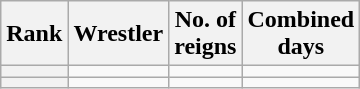<table class="wikitable sortable" style="text-align:center;">
<tr>
<th>Rank</th>
<th>Wrestler</th>
<th>No. of<br>reigns</th>
<th>Combined<br>days</th>
</tr>
<tr>
<th></th>
<td align="left"></td>
<td></td>
<td></td>
</tr>
<tr>
<th></th>
<td align="left"></td>
<td></td>
<td></td>
</tr>
</table>
